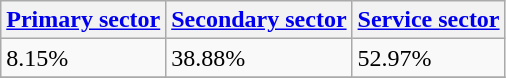<table class="wikitable" border="1">
<tr>
<th><a href='#'>Primary sector</a></th>
<th><a href='#'>Secondary sector</a></th>
<th><a href='#'>Service sector</a></th>
</tr>
<tr>
<td>8.15%</td>
<td>38.88%</td>
<td>52.97%</td>
</tr>
<tr>
</tr>
</table>
